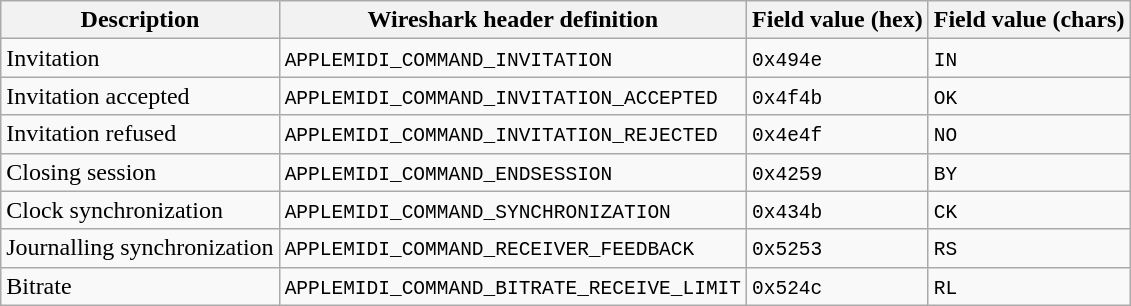<table class="wikitable">
<tr>
<th>Description</th>
<th>Wireshark header definition</th>
<th>Field value (hex)</th>
<th>Field value (chars)</th>
</tr>
<tr>
<td>Invitation</td>
<td><code>APPLEMIDI_COMMAND_INVITATION</code></td>
<td><code>0x494e</code></td>
<td><code>IN</code></td>
</tr>
<tr>
<td>Invitation accepted</td>
<td><code>APPLEMIDI_COMMAND_INVITATION_ACCEPTED</code></td>
<td><code>0x4f4b</code></td>
<td><code>OK</code></td>
</tr>
<tr>
<td>Invitation refused</td>
<td><code>APPLEMIDI_COMMAND_INVITATION_REJECTED</code></td>
<td><code>0x4e4f</code></td>
<td><code>NO</code></td>
</tr>
<tr>
<td>Closing session</td>
<td><code>APPLEMIDI_COMMAND_ENDSESSION</code></td>
<td><code>0x4259</code></td>
<td><code>BY</code></td>
</tr>
<tr>
<td>Clock synchronization</td>
<td><code>APPLEMIDI_COMMAND_SYNCHRONIZATION</code></td>
<td><code>0x434b</code></td>
<td><code>CK</code></td>
</tr>
<tr>
<td>Journalling synchronization</td>
<td><code>APPLEMIDI_COMMAND_RECEIVER_FEEDBACK</code></td>
<td><code>0x5253</code></td>
<td><code>RS</code></td>
</tr>
<tr>
<td>Bitrate</td>
<td><code>APPLEMIDI_COMMAND_BITRATE_RECEIVE_LIMIT</code></td>
<td><code>0x524c</code></td>
<td><code>RL</code></td>
</tr>
</table>
